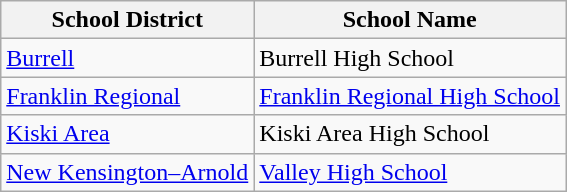<table class="wikitable">
<tr>
<th>School District</th>
<th>School Name</th>
</tr>
<tr>
<td><a href='#'>Burrell</a></td>
<td>Burrell High School</td>
</tr>
<tr>
<td><a href='#'>Franklin Regional</a></td>
<td><a href='#'>Franklin Regional High School</a></td>
</tr>
<tr>
<td><a href='#'>Kiski Area</a></td>
<td>Kiski Area High School</td>
</tr>
<tr>
<td><a href='#'>New Kensington–Arnold</a></td>
<td><a href='#'>Valley High School</a></td>
</tr>
</table>
